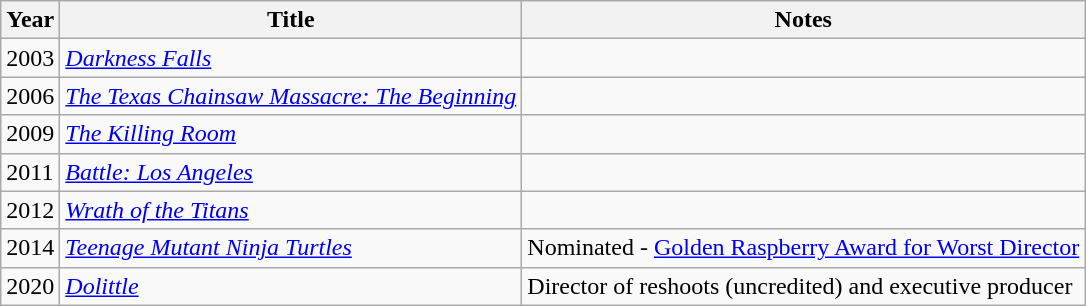<table class="wikitable">
<tr>
<th>Year</th>
<th>Title</th>
<th>Notes</th>
</tr>
<tr>
<td>2003</td>
<td><em><a href='#'>Darkness Falls</a></em></td>
<td></td>
</tr>
<tr>
<td>2006</td>
<td><em><a href='#'>The Texas Chainsaw Massacre: The Beginning</a></em></td>
<td></td>
</tr>
<tr>
<td>2009</td>
<td><em><a href='#'>The Killing Room</a></em></td>
<td></td>
</tr>
<tr>
<td>2011</td>
<td><em><a href='#'>Battle: Los Angeles</a></em></td>
<td></td>
</tr>
<tr>
<td>2012</td>
<td><em><a href='#'>Wrath of the Titans</a></em></td>
<td></td>
</tr>
<tr>
<td>2014</td>
<td><em><a href='#'>Teenage Mutant Ninja Turtles</a></em></td>
<td>Nominated - <a href='#'>Golden Raspberry Award for Worst Director</a></td>
</tr>
<tr>
<td>2020</td>
<td><em><a href='#'>Dolittle</a></em></td>
<td>Director of reshoots (uncredited) and executive producer</td>
</tr>
</table>
